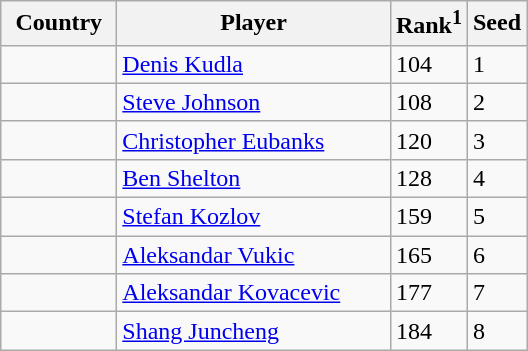<table class="sortable wikitable">
<tr>
<th width="70">Country</th>
<th width="175">Player</th>
<th>Rank<sup>1</sup></th>
<th>Seed</th>
</tr>
<tr>
<td></td>
<td><a href='#'>Denis Kudla</a></td>
<td>104</td>
<td>1</td>
</tr>
<tr>
<td></td>
<td><a href='#'>Steve Johnson</a></td>
<td>108</td>
<td>2</td>
</tr>
<tr>
<td></td>
<td><a href='#'>Christopher Eubanks</a></td>
<td>120</td>
<td>3</td>
</tr>
<tr>
<td></td>
<td><a href='#'>Ben Shelton</a></td>
<td>128</td>
<td>4</td>
</tr>
<tr>
<td></td>
<td><a href='#'>Stefan Kozlov</a></td>
<td>159</td>
<td>5</td>
</tr>
<tr>
<td></td>
<td><a href='#'>Aleksandar Vukic</a></td>
<td>165</td>
<td>6</td>
</tr>
<tr>
<td></td>
<td><a href='#'>Aleksandar Kovacevic</a></td>
<td>177</td>
<td>7</td>
</tr>
<tr>
<td></td>
<td><a href='#'>Shang Juncheng</a></td>
<td>184</td>
<td>8</td>
</tr>
</table>
